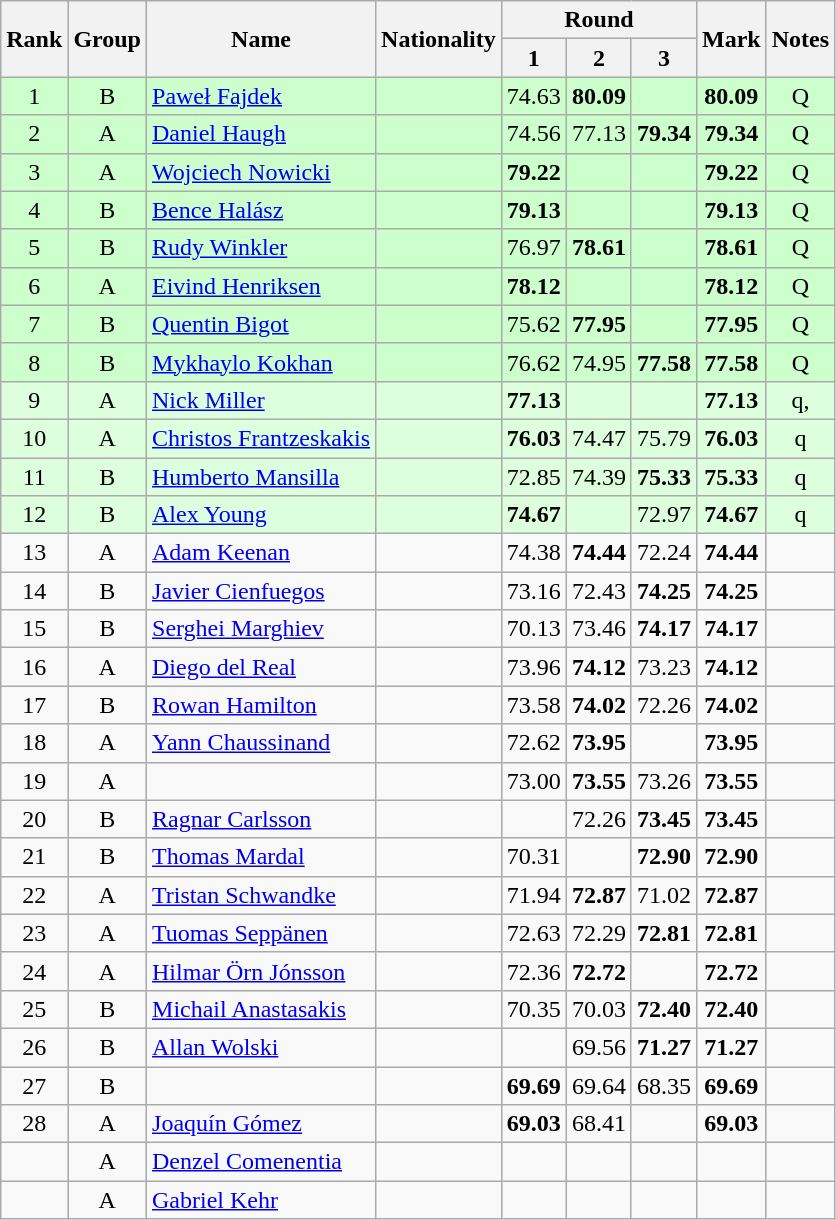<table class="wikitable sortable" style="text-align:center">
<tr>
<th rowspan=2>Rank</th>
<th rowspan=2>Group</th>
<th rowspan=2>Name</th>
<th rowspan=2>Nationality</th>
<th colspan=3>Round</th>
<th rowspan=2>Mark</th>
<th rowspan=2>Notes</th>
</tr>
<tr>
<th>1</th>
<th>2</th>
<th>3</th>
</tr>
<tr bgcolor=ccffcc>
<td>1</td>
<td>B</td>
<td align=left><a href='#'>Paweł Fajdek</a></td>
<td align=left></td>
<td>74.63</td>
<td><strong>80.09</strong></td>
<td></td>
<td><strong>80.09</strong></td>
<td>Q</td>
</tr>
<tr bgcolor=ccffcc>
<td>2</td>
<td>A</td>
<td align=left><a href='#'>Daniel Haugh</a></td>
<td align=left></td>
<td>74.56</td>
<td>77.13</td>
<td><strong>79.34</strong></td>
<td><strong>79.34</strong></td>
<td>Q</td>
</tr>
<tr bgcolor=ccffcc>
<td>3</td>
<td>A</td>
<td align=left><a href='#'>Wojciech Nowicki</a></td>
<td align=left></td>
<td><strong>79.22</strong></td>
<td></td>
<td></td>
<td><strong>79.22</strong></td>
<td>Q</td>
</tr>
<tr bgcolor=ccffcc>
<td>4</td>
<td>B</td>
<td align=left><a href='#'>Bence Halász</a></td>
<td align=left></td>
<td><strong>79.13</strong></td>
<td></td>
<td></td>
<td><strong>79.13</strong></td>
<td>Q</td>
</tr>
<tr bgcolor=ccffcc>
<td>5</td>
<td>B</td>
<td align=left><a href='#'>Rudy Winkler</a></td>
<td align=left></td>
<td>76.97</td>
<td><strong>78.61</strong></td>
<td></td>
<td><strong>78.61</strong></td>
<td>Q</td>
</tr>
<tr bgcolor=ccffcc>
<td>6</td>
<td>A</td>
<td align=left><a href='#'>Eivind Henriksen</a></td>
<td align=left></td>
<td><strong>78.12</strong></td>
<td></td>
<td></td>
<td><strong>78.12</strong></td>
<td>Q</td>
</tr>
<tr bgcolor=ccffcc>
<td>7</td>
<td>B</td>
<td align=left><a href='#'>Quentin Bigot</a></td>
<td align=left></td>
<td>75.62</td>
<td><strong>77.95</strong></td>
<td></td>
<td><strong>77.95</strong></td>
<td>Q</td>
</tr>
<tr bgcolor=ccffcc>
<td>8</td>
<td>B</td>
<td align=left><a href='#'>Mykhaylo Kokhan</a></td>
<td align=left></td>
<td>76.62</td>
<td>74.95</td>
<td><strong>77.58</strong></td>
<td><strong>77.58</strong></td>
<td>Q</td>
</tr>
<tr bgcolor=ddffdd>
<td>9</td>
<td>A</td>
<td align=left><a href='#'>Nick Miller</a></td>
<td align=left></td>
<td><strong>77.13</strong></td>
<td></td>
<td></td>
<td><strong>77.13</strong></td>
<td>q, </td>
</tr>
<tr bgcolor=ddffdd>
<td>10</td>
<td>A</td>
<td align=left><a href='#'>Christos Frantzeskakis</a></td>
<td align=left></td>
<td><strong>76.03</strong></td>
<td>74.47</td>
<td>75.79</td>
<td><strong>76.03</strong></td>
<td>q</td>
</tr>
<tr bgcolor=ddffdd>
<td>11</td>
<td>B</td>
<td align=left><a href='#'>Humberto Mansilla</a></td>
<td align=left></td>
<td>72.85</td>
<td>74.39</td>
<td><strong>75.33</strong></td>
<td><strong>75.33</strong></td>
<td>q</td>
</tr>
<tr bgcolor=ddffdd>
<td>12</td>
<td>B</td>
<td align=left><a href='#'>Alex Young</a></td>
<td align=left></td>
<td><strong>74.67</strong></td>
<td></td>
<td>72.97</td>
<td><strong>74.67</strong></td>
<td>q</td>
</tr>
<tr>
<td>13</td>
<td>A</td>
<td align=left><a href='#'>Adam Keenan</a></td>
<td align=left></td>
<td>74.38</td>
<td><strong>74.44</strong></td>
<td>72.24</td>
<td><strong>74.44</strong></td>
<td></td>
</tr>
<tr>
<td>14</td>
<td>B</td>
<td align=left><a href='#'>Javier Cienfuegos</a></td>
<td align=left></td>
<td>73.16</td>
<td>72.43</td>
<td><strong>74.25</strong></td>
<td><strong>74.25</strong></td>
<td></td>
</tr>
<tr>
<td>15</td>
<td>B</td>
<td align=left><a href='#'>Serghei Marghiev</a></td>
<td align=left></td>
<td>70.13</td>
<td>73.46</td>
<td><strong>74.17</strong></td>
<td><strong>74.17</strong></td>
<td></td>
</tr>
<tr>
<td>16</td>
<td>A</td>
<td align=left><a href='#'>Diego del Real</a></td>
<td align=left></td>
<td>73.96</td>
<td><strong>74.12</strong></td>
<td>73.23</td>
<td><strong>74.12</strong></td>
<td></td>
</tr>
<tr>
<td>17</td>
<td>B</td>
<td align=left><a href='#'>Rowan Hamilton</a></td>
<td align=left></td>
<td>73.58</td>
<td><strong>74.02</strong></td>
<td>72.26</td>
<td><strong>74.02</strong></td>
<td></td>
</tr>
<tr>
<td>18</td>
<td>A</td>
<td align=left><a href='#'>Yann Chaussinand</a></td>
<td align=left></td>
<td>72.62</td>
<td><strong>73.95</strong></td>
<td></td>
<td><strong>73.95</strong></td>
<td></td>
</tr>
<tr>
<td>19</td>
<td>A</td>
<td align=left></td>
<td align=left></td>
<td>73.00</td>
<td><strong>73.55</strong></td>
<td>73.26</td>
<td><strong>73.55</strong></td>
<td></td>
</tr>
<tr>
<td>20</td>
<td>B</td>
<td align=left><a href='#'>Ragnar Carlsson</a></td>
<td align=left></td>
<td></td>
<td>72.26</td>
<td><strong>73.45</strong></td>
<td><strong>73.45</strong></td>
<td></td>
</tr>
<tr>
<td>21</td>
<td>B</td>
<td align=left><a href='#'>Thomas Mardal</a></td>
<td align=left></td>
<td>70.31</td>
<td></td>
<td><strong>72.90</strong></td>
<td><strong>72.90</strong></td>
<td></td>
</tr>
<tr>
<td>22</td>
<td>A</td>
<td align=left><a href='#'>Tristan Schwandke</a></td>
<td align=left></td>
<td>71.94</td>
<td><strong>72.87</strong></td>
<td>71.02</td>
<td><strong>72.87</strong></td>
<td></td>
</tr>
<tr>
<td>23</td>
<td>A</td>
<td align=left><a href='#'>Tuomas Seppänen</a></td>
<td align=left></td>
<td>72.63</td>
<td>72.29</td>
<td><strong>72.81</strong></td>
<td><strong>72.81</strong></td>
<td></td>
</tr>
<tr>
<td>24</td>
<td>A</td>
<td align=left><a href='#'>Hilmar Örn Jónsson</a></td>
<td align=left></td>
<td>72.36</td>
<td><strong>72.72</strong></td>
<td></td>
<td><strong>72.72</strong></td>
<td></td>
</tr>
<tr>
<td>25</td>
<td>B</td>
<td align=left><a href='#'>Michail Anastasakis</a></td>
<td align=left></td>
<td>70.35</td>
<td>70.03</td>
<td><strong>72.40</strong></td>
<td><strong>72.40</strong></td>
<td></td>
</tr>
<tr>
<td>26</td>
<td>B</td>
<td align=left><a href='#'>Allan Wolski</a></td>
<td align=left></td>
<td></td>
<td>69.56</td>
<td><strong>71.27</strong></td>
<td><strong>71.27</strong></td>
<td></td>
</tr>
<tr>
<td>27</td>
<td>B</td>
<td align=left></td>
<td align=left></td>
<td><strong>69.69</strong></td>
<td>69.64</td>
<td>68.35</td>
<td><strong>69.69</strong></td>
<td></td>
</tr>
<tr>
<td>28</td>
<td>A</td>
<td align=left><a href='#'>Joaquín Gómez</a></td>
<td align=left></td>
<td><strong>69.03</strong></td>
<td>68.41</td>
<td></td>
<td><strong>69.03</strong></td>
<td></td>
</tr>
<tr>
<td></td>
<td>A</td>
<td align=left><a href='#'>Denzel Comenentia</a></td>
<td align=left></td>
<td></td>
<td></td>
<td></td>
<td><strong></strong></td>
<td></td>
</tr>
<tr>
<td></td>
<td>A</td>
<td align=left><a href='#'>Gabriel Kehr</a></td>
<td align=left></td>
<td></td>
<td></td>
<td></td>
<td></td>
<td></td>
</tr>
</table>
